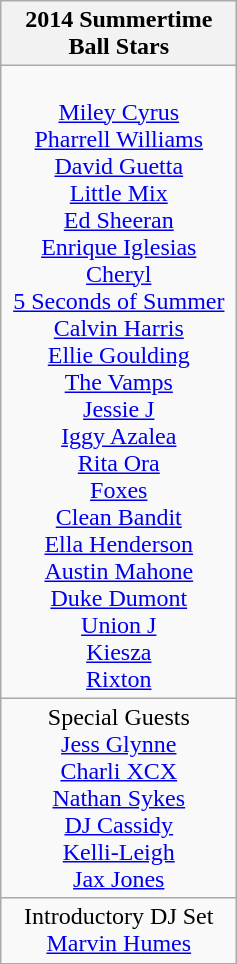<table class="wikitable">
<tr>
<th>2014 Summertime Ball Stars</th>
</tr>
<tr>
<td style="text-align:center; vertical-align:top; width:150px;"><br><a href='#'>Miley Cyrus</a>
<br><a href='#'>Pharrell Williams</a>
<br><a href='#'>David Guetta</a>
<br><a href='#'>Little Mix</a>
<br><a href='#'>Ed Sheeran</a>
<br><a href='#'>Enrique Iglesias</a>
<br><a href='#'>Cheryl</a>
<br><a href='#'>5 Seconds of Summer</a>
<br><a href='#'>Calvin Harris</a>
<br><a href='#'>Ellie Goulding</a>
<br><a href='#'>The Vamps</a>
<br><a href='#'>Jessie J</a>
<br><a href='#'>Iggy Azalea</a>
<br><a href='#'>Rita Ora</a>
<br><a href='#'>Foxes</a>
<br><a href='#'>Clean Bandit</a>
<br><a href='#'>Ella Henderson</a>
<br><a href='#'>Austin Mahone</a>
<br><a href='#'>Duke Dumont</a>
<br><a href='#'>Union J</a>
<br><a href='#'>Kiesza</a>
<br><a href='#'>Rixton</a></td>
</tr>
<tr>
<td style="text-align:center; vertical-align:top; width:150px;">Special Guests<br><a href='#'>Jess Glynne</a>
<br><a href='#'>Charli XCX</a>
<br><a href='#'>Nathan Sykes</a>
<br><a href='#'>DJ Cassidy</a>
<br><a href='#'>Kelli-Leigh</a>
<br><a href='#'>Jax Jones</a></td>
</tr>
<tr>
<td style="text-align:center; vertical-align:top; width:150px;">Introductory DJ Set<br><a href='#'>Marvin Humes</a></td>
</tr>
</table>
